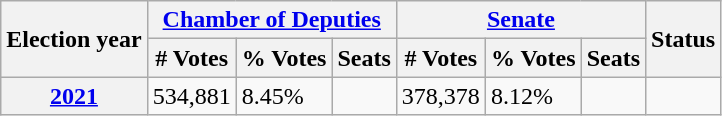<table class="wikitable">
<tr>
<th rowspan=2>Election year</th>
<th colspan=3><a href='#'>Chamber of Deputies</a></th>
<th colspan=3><a href='#'>Senate</a></th>
<th rowspan=2>Status</th>
</tr>
<tr>
<th># Votes</th>
<th>% Votes</th>
<th>Seats</th>
<th># Votes</th>
<th>% Votes</th>
<th>Seats</th>
</tr>
<tr>
<th><a href='#'>2021</a></th>
<td>534,881</td>
<td>8.45%</td>
<td></td>
<td>378,378</td>
<td>8.12%</td>
<td></td>
<td></td>
</tr>
</table>
